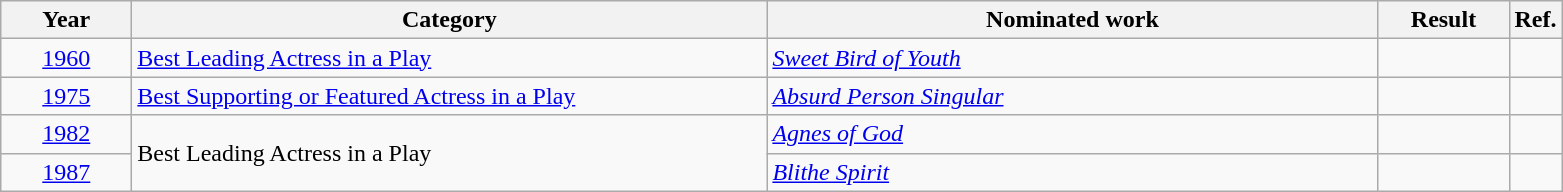<table class=wikitable>
<tr>
<th scope="col" style="width:5em;">Year</th>
<th scope="col" style="width:26em;">Category</th>
<th scope="col" style="width:25em;">Nominated work</th>
<th scope="col" style="width:5em;">Result</th>
<th>Ref.</th>
</tr>
<tr>
<td style="text-align:center;"><a href='#'>1960</a></td>
<td><a href='#'>Best Leading Actress in a Play</a></td>
<td><em><a href='#'>Sweet Bird of Youth</a></em></td>
<td></td>
<td align=center></td>
</tr>
<tr>
<td style="text-align:center;"><a href='#'>1975</a></td>
<td><a href='#'>Best Supporting or Featured Actress in a Play</a></td>
<td><em><a href='#'>Absurd Person Singular</a></em></td>
<td></td>
<td align=center></td>
</tr>
<tr>
<td style="text-align:center;"><a href='#'>1982</a></td>
<td rowspan="2">Best Leading Actress in a Play</td>
<td><em><a href='#'>Agnes of God</a></em></td>
<td></td>
<td align=center></td>
</tr>
<tr>
<td style="text-align:center;"><a href='#'>1987</a></td>
<td><em><a href='#'>Blithe Spirit</a></em></td>
<td></td>
<td align=center></td>
</tr>
</table>
